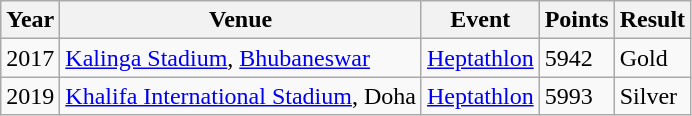<table class="wikitable">
<tr>
<th>Year</th>
<th>Venue</th>
<th>Event</th>
<th>Points</th>
<th>Result</th>
</tr>
<tr>
<td>2017</td>
<td><a href='#'>Kalinga Stadium</a>, <a href='#'>Bhubaneswar</a></td>
<td><a href='#'>Heptathlon</a></td>
<td>5942</td>
<td>Gold</td>
</tr>
<tr>
<td>2019</td>
<td><a href='#'>Khalifa International Stadium</a>, Doha</td>
<td><a href='#'>Heptathlon</a></td>
<td>5993</td>
<td>Silver</td>
</tr>
</table>
